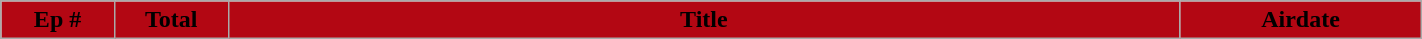<table class="wikitable plainrowheaders" width="75%" style="background:#FFFFFF;">
<tr>
<th style="background:#B30713" width=8%><span>Ep #</span></th>
<th style="background:#B30713" width=8%><span>Total</span></th>
<th style="background:#B30713"><span>Title</span></th>
<th style="background:#B30713" width=17%><span>Airdate</span><br>




</th>
</tr>
</table>
